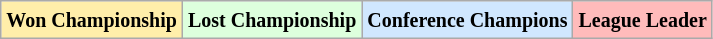<table class="wikitable">
<tr>
<td bgcolor="#ffeeaa"><small><strong>Won Championship</strong></small></td>
<td bgcolor="#ddffdd"><small><strong>Lost Championship</strong></small></td>
<td bgcolor="#d0e7ff"><small><strong>Conference Champions</strong></small></td>
<td bgcolor="#ffbbbb"><small><strong>League Leader</strong></small></td>
</tr>
</table>
